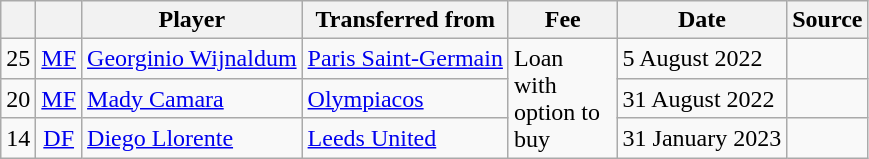<table class="wikitable sortable">
<tr>
<th></th>
<th></th>
<th scope=col>Player</th>
<th>Transferred from</th>
<th !scope=col; style="width: 65px;">Fee</th>
<th scope=col>Date</th>
<th scope=col>Source</th>
</tr>
<tr>
<td align=center>25</td>
<td align=center><a href='#'>MF</a></td>
<td> <a href='#'>Georginio Wijnaldum</a></td>
<td> <a href='#'>Paris Saint-Germain</a></td>
<td rowspan=3>Loan with option to buy</td>
<td>5 August 2022</td>
<td></td>
</tr>
<tr>
<td align=center>20</td>
<td align=center><a href='#'>MF</a></td>
<td> <a href='#'>Mady Camara</a></td>
<td> <a href='#'>Olympiacos</a></td>
<td>31 August 2022</td>
<td></td>
</tr>
<tr>
<td align=center>14</td>
<td align=center><a href='#'>DF</a></td>
<td> <a href='#'>Diego Llorente</a></td>
<td> <a href='#'>Leeds United</a></td>
<td>31 January 2023</td>
<td></td>
</tr>
</table>
